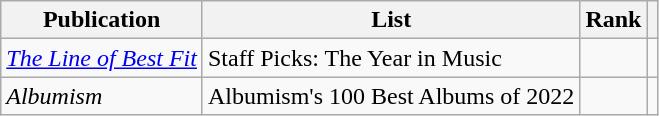<table class="wikitable sortable plainrowheaders">
<tr>
<th scope="col">Publication</th>
<th scope="col">List</th>
<th scope="col">Rank</th>
<th scope="col" class="unsortable"></th>
</tr>
<tr>
<td><em><a href='#'>The Line of Best Fit</a></em></td>
<td>Staff Picks: The Year in Music</td>
<td></td>
<td></td>
</tr>
<tr>
<td><em>Albumism</em></td>
<td>Albumism's 100 Best Albums of 2022</td>
<td></td>
<td></td>
</tr>
</table>
